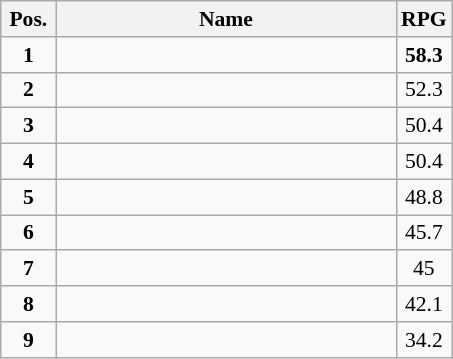<table class="wikitable" style="text-align:center; font-size:90%;">
<tr>
<th width=30px>Pos.</th>
<th width=220px>Name</th>
<th width=20px>RPG</th>
</tr>
<tr>
<td><strong>1</strong></td>
<td align=left><strong></strong></td>
<td><strong>58.3</strong></td>
</tr>
<tr>
<td><strong>2</strong></td>
<td align=left></td>
<td>52.3</td>
</tr>
<tr>
<td><strong>3</strong></td>
<td align=left></td>
<td>50.4</td>
</tr>
<tr>
<td><strong>4</strong></td>
<td align=left></td>
<td>50.4</td>
</tr>
<tr>
<td><strong>5</strong></td>
<td align=left></td>
<td>48.8</td>
</tr>
<tr>
<td><strong>6</strong></td>
<td align=left></td>
<td>45.7</td>
</tr>
<tr>
<td><strong>7</strong></td>
<td align=left></td>
<td>45</td>
</tr>
<tr>
<td><strong>8</strong></td>
<td align=left></td>
<td>42.1</td>
</tr>
<tr>
<td><strong>9</strong></td>
<td align=left></td>
<td>34.2</td>
</tr>
</table>
